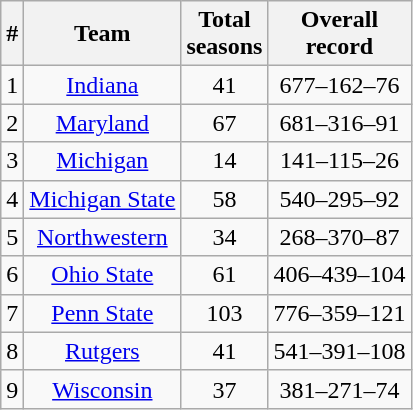<table class="wikitable sortable" style="text-align: center;">
<tr>
<th scope="col">#</th>
<th scope="col">Team</th>
<th data-sort-type="number" scope="col">Total<br>seasons</th>
<th scope="col">Overall<br>record</th>
</tr>
<tr>
<td>1</td>
<td><a href='#'>Indiana</a></td>
<td>41</td>
<td>677–162–76</td>
</tr>
<tr>
<td>2</td>
<td><a href='#'>Maryland</a></td>
<td>67</td>
<td>681–316–91</td>
</tr>
<tr>
<td>3</td>
<td><a href='#'>Michigan</a></td>
<td>14</td>
<td>141–115–26</td>
</tr>
<tr>
<td>4</td>
<td><a href='#'>Michigan State</a></td>
<td>58</td>
<td>540–295–92</td>
</tr>
<tr>
<td>5</td>
<td><a href='#'>Northwestern</a></td>
<td>34</td>
<td>268–370–87</td>
</tr>
<tr>
<td>6</td>
<td><a href='#'>Ohio State</a></td>
<td>61</td>
<td>406–439–104</td>
</tr>
<tr>
<td>7</td>
<td><a href='#'>Penn State</a></td>
<td>103</td>
<td>776–359–121</td>
</tr>
<tr>
<td>8</td>
<td><a href='#'>Rutgers</a></td>
<td>41</td>
<td>541–391–108</td>
</tr>
<tr>
<td>9</td>
<td><a href='#'>Wisconsin</a></td>
<td>37</td>
<td>381–271–74</td>
</tr>
</table>
